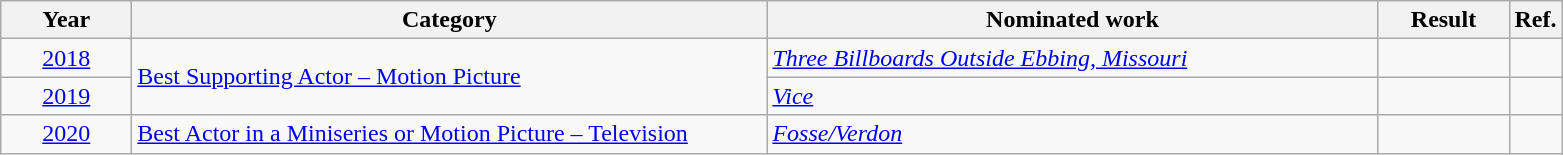<table class=wikitable>
<tr>
<th scope="col" style="width:5em;">Year</th>
<th scope="col" style="width:26em;">Category</th>
<th scope="col" style="width:25em;">Nominated work</th>
<th scope="col" style="width:5em;">Result</th>
<th>Ref.</th>
</tr>
<tr>
<td style="text-align:center;"><a href='#'>2018</a></td>
<td rowspan=2><a href='#'>Best Supporting Actor – Motion Picture</a></td>
<td><em><a href='#'>Three Billboards Outside Ebbing, Missouri</a></em></td>
<td></td>
<td align=center></td>
</tr>
<tr>
<td style="text-align:center;"><a href='#'>2019</a></td>
<td><em><a href='#'>Vice</a></em></td>
<td></td>
<td align=center></td>
</tr>
<tr>
<td style="text-align:center;"><a href='#'>2020</a></td>
<td><a href='#'>Best Actor in a Miniseries or Motion Picture – Television</a></td>
<td><em><a href='#'>Fosse/Verdon</a></em></td>
<td></td>
<td align=center></td>
</tr>
</table>
